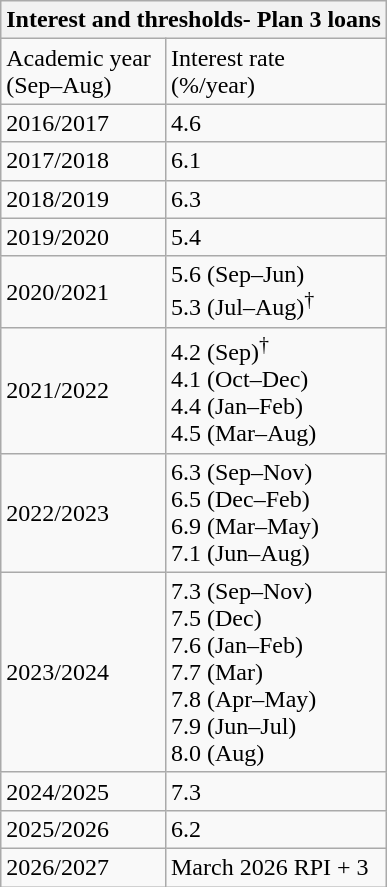<table class="wikitable mw-collapsible mw-collapsed">
<tr>
<th colspan="4">Interest and thresholds- Plan 3 loans</th>
</tr>
<tr>
<td>Academic year<br>(Sep–Aug)</td>
<td>Interest rate<br>(%/year)</td>
</tr>
<tr>
<td>2016/2017</td>
<td>4.6</td>
</tr>
<tr>
<td>2017/2018</td>
<td>6.1</td>
</tr>
<tr>
<td>2018/2019</td>
<td>6.3</td>
</tr>
<tr>
<td>2019/2020</td>
<td>5.4</td>
</tr>
<tr>
<td>2020/2021</td>
<td>5.6 (Sep–Jun)<br>5.3 (Jul–Aug)<sup>†</sup></td>
</tr>
<tr>
<td>2021/2022</td>
<td>4.2 (Sep)<sup>†</sup><br>4.1 (Oct–Dec)<br>4.4 (Jan–Feb)<br>4.5 (Mar–Aug)</td>
</tr>
<tr>
<td>2022/2023</td>
<td>6.3 (Sep–Nov)<br>6.5 (Dec–Feb)<br>6.9 (Mar–May)<br>7.1 (Jun–Aug)</td>
</tr>
<tr>
<td>2023/2024</td>
<td>7.3 (Sep–Nov)<br>7.5 (Dec)<br>7.6 (Jan–Feb)<br>7.7 (Mar)<br>7.8 (Apr–May)<br>7.9 (Jun–Jul)<br>8.0 (Aug)</td>
</tr>
<tr>
<td>2024/2025</td>
<td>7.3</td>
</tr>
<tr>
<td>2025/2026</td>
<td>6.2</td>
</tr>
<tr>
<td>2026/2027</td>
<td>March 2026 RPI + 3</td>
</tr>
</table>
